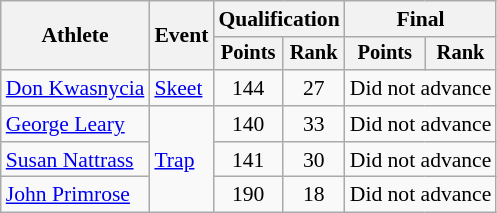<table class="wikitable" style="font-size:90%">
<tr>
<th rowspan="2">Athlete</th>
<th rowspan="2">Event</th>
<th colspan=2>Qualification</th>
<th colspan=2>Final</th>
</tr>
<tr style="font-size:95%">
<th>Points</th>
<th>Rank</th>
<th>Points</th>
<th>Rank</th>
</tr>
<tr align=center>
<td align=left><a href='#'>Don Kwasnycia</a></td>
<td align=left><a href='#'>Skeet</a></td>
<td>144</td>
<td>27</td>
<td colspan=2>Did not advance</td>
</tr>
<tr align=center>
<td align=left><a href='#'>George Leary</a></td>
<td align=left rowspan=3><a href='#'>Trap</a></td>
<td>140</td>
<td>33</td>
<td colspan=2>Did not advance</td>
</tr>
<tr align=center>
<td align=left><a href='#'>Susan Nattrass</a></td>
<td>141</td>
<td>30</td>
<td colspan=2>Did not advance</td>
</tr>
<tr align=center>
<td align=left><a href='#'>John Primrose</a></td>
<td>190</td>
<td>18</td>
<td colspan=2>Did not advance</td>
</tr>
</table>
